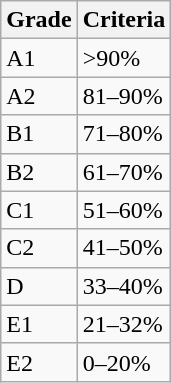<table class="wikitable">
<tr>
<th>Grade</th>
<th>Criteria</th>
</tr>
<tr>
<td>A1</td>
<td>>90%</td>
</tr>
<tr>
<td>A2</td>
<td>81–90%</td>
</tr>
<tr>
<td>B1</td>
<td>71–80%</td>
</tr>
<tr>
<td>B2</td>
<td>61–70%</td>
</tr>
<tr>
<td>C1</td>
<td>51–60%</td>
</tr>
<tr>
<td>C2</td>
<td>41–50%</td>
</tr>
<tr>
<td>D</td>
<td>33–40%</td>
</tr>
<tr>
<td>E1</td>
<td>21–32%</td>
</tr>
<tr>
<td>E2</td>
<td>0–20%</td>
</tr>
</table>
